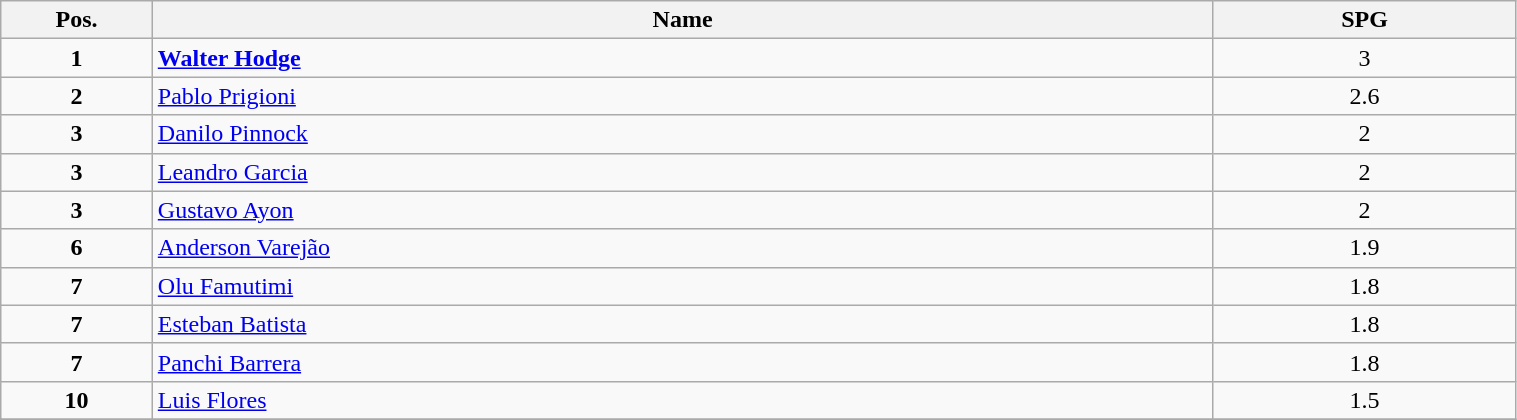<table class=wikitable width="80%">
<tr>
<th width="10%">Pos.</th>
<th width="70%">Name</th>
<th width="20%">SPG</th>
</tr>
<tr>
<td align=center><strong>1</strong></td>
<td> <strong><a href='#'>Walter Hodge</a></strong></td>
<td align=center>3</td>
</tr>
<tr>
<td align=center><strong>2</strong></td>
<td> <a href='#'>Pablo Prigioni</a></td>
<td align=center>2.6</td>
</tr>
<tr>
<td align=center><strong>3</strong></td>
<td> <a href='#'>Danilo Pinnock</a></td>
<td align=center>2</td>
</tr>
<tr>
<td align=center><strong>3</strong></td>
<td> <a href='#'>Leandro Garcia</a></td>
<td align=center>2</td>
</tr>
<tr>
<td align=center><strong>3</strong></td>
<td> <a href='#'>Gustavo Ayon</a></td>
<td align=center>2</td>
</tr>
<tr>
<td align=center><strong>6</strong></td>
<td> <a href='#'>Anderson Varejão</a></td>
<td align=center>1.9</td>
</tr>
<tr>
<td align=center><strong>7</strong></td>
<td> <a href='#'>Olu Famutimi</a></td>
<td align=center>1.8</td>
</tr>
<tr>
<td align=center><strong>7</strong></td>
<td> <a href='#'>Esteban Batista</a></td>
<td align=center>1.8</td>
</tr>
<tr>
<td align=center><strong>7</strong></td>
<td> <a href='#'>Panchi Barrera</a></td>
<td align=center>1.8</td>
</tr>
<tr>
<td align=center><strong>10</strong></td>
<td> <a href='#'>Luis Flores</a></td>
<td align=center>1.5</td>
</tr>
<tr>
</tr>
</table>
